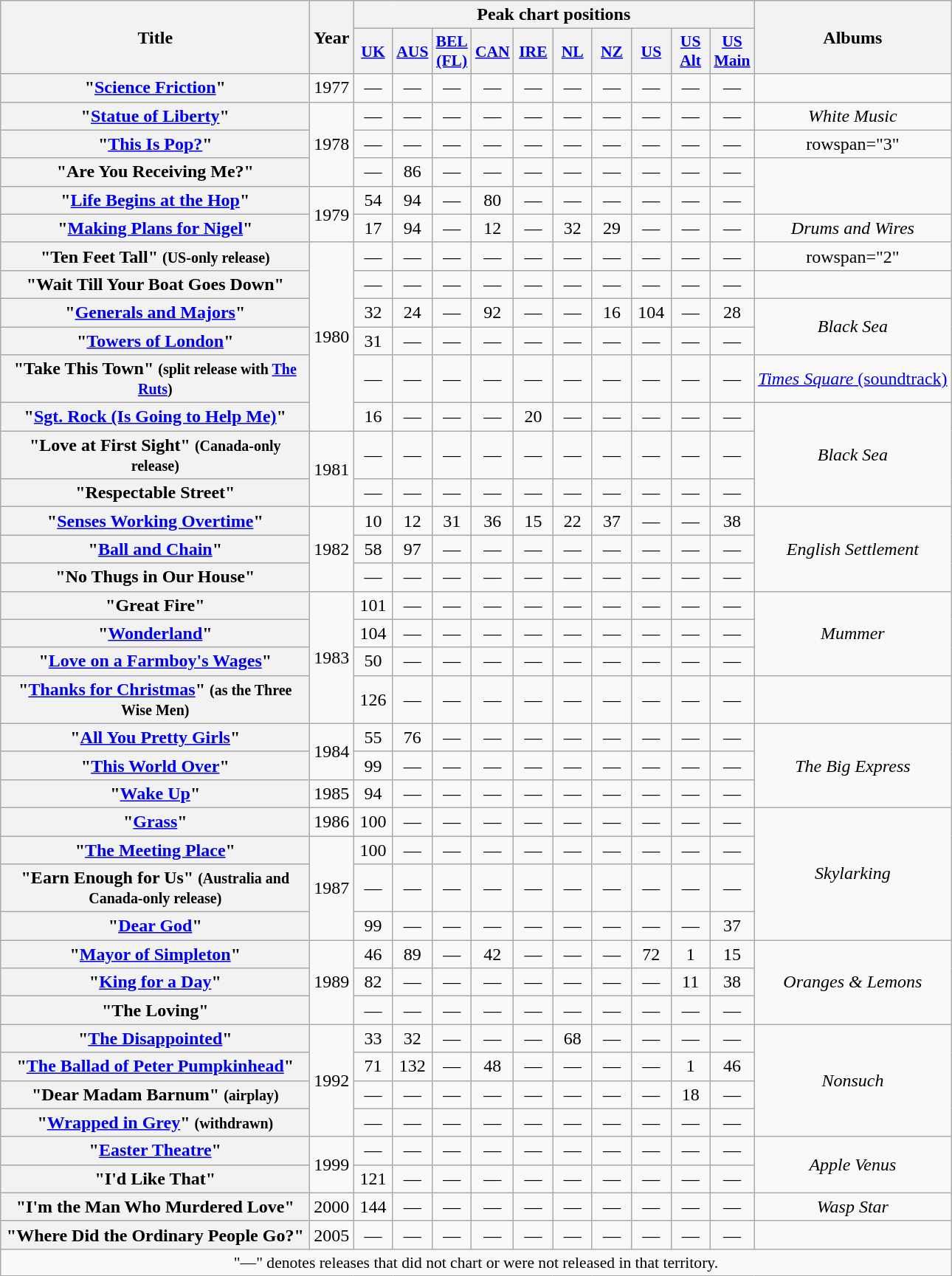<table class="wikitable plainrowheaders" style="text-align:center;">
<tr>
<th rowspan="2" scope="col" style="width:17em;">Title</th>
<th rowspan="2" scope="col" style="width:2em;">Year</th>
<th colspan="10">Peak chart positions</th>
<th rowspan="2">Albums</th>
</tr>
<tr>
<th scope="col" style="width:2em;font-size:90%;"><a href='#'>UK</a><br></th>
<th scope="col" style="width:2em;font-size:90%;"><a href='#'>AUS</a><br></th>
<th scope="col" style="width:2em;font-size:90%;"><a href='#'>BEL<br>(FL)</a><br></th>
<th scope="col" style="width:2em;font-size:90%;"><a href='#'>CAN</a><br></th>
<th scope="col" style="width:2em;font-size:90%;"><a href='#'>IRE</a><br></th>
<th scope="col" style="width:2em;font-size:90%;"><a href='#'>NL</a><br></th>
<th scope="col" style="width:2em;font-size:90%;"><a href='#'>NZ</a><br></th>
<th scope="col" style="width:2em;font-size:90%;"><a href='#'>US</a><br></th>
<th scope="col" style="width:2em;font-size:90%;"><a href='#'>US Alt</a><br></th>
<th scope="col" style="width:2em;font-size:90%;"><a href='#'>US Main</a><br></th>
</tr>
<tr>
<th scope="row">"<a href='#'>Science Friction</a>"</th>
<td>1977</td>
<td>—</td>
<td>—</td>
<td>—</td>
<td>—</td>
<td>—</td>
<td>—</td>
<td>—</td>
<td>—</td>
<td>—</td>
<td>—</td>
<td></td>
</tr>
<tr>
<th scope="row">"<a href='#'>Statue of Liberty</a>"</th>
<td rowspan="3">1978</td>
<td>—</td>
<td>—</td>
<td>—</td>
<td>—</td>
<td>—</td>
<td>—</td>
<td>—</td>
<td>—</td>
<td>—</td>
<td>—</td>
<td><em>White Music</em></td>
</tr>
<tr>
<th scope="row">"<a href='#'>This Is Pop?</a>"</th>
<td>—</td>
<td>—</td>
<td>—</td>
<td>—</td>
<td>—</td>
<td>—</td>
<td>—</td>
<td>—</td>
<td>—</td>
<td>—</td>
<td>rowspan="3" </td>
</tr>
<tr>
<th scope="row">"Are You Receiving Me?"</th>
<td>—</td>
<td>86</td>
<td>—</td>
<td>—</td>
<td>—</td>
<td>—</td>
<td>—</td>
<td>—</td>
<td>—</td>
<td>—</td>
</tr>
<tr>
<th scope="row">"<a href='#'>Life Begins at the Hop</a>"</th>
<td rowspan="2">1979</td>
<td>54</td>
<td>94</td>
<td>—</td>
<td>80</td>
<td>—</td>
<td>—</td>
<td>—</td>
<td>—</td>
<td>—</td>
<td>—</td>
</tr>
<tr>
<th scope="row">"<a href='#'>Making Plans for Nigel</a>"</th>
<td>17</td>
<td>94</td>
<td>—</td>
<td>12</td>
<td>—</td>
<td>32</td>
<td>29</td>
<td>—</td>
<td>—</td>
<td>—</td>
<td rowspan="1"><em>Drums and Wires</em></td>
</tr>
<tr>
<th scope="row">"Ten Feet Tall" <small>(US-only release)</small></th>
<td rowspan="6">1980</td>
<td>—</td>
<td>—</td>
<td>—</td>
<td>—</td>
<td>—</td>
<td>—</td>
<td>—</td>
<td>—</td>
<td>—</td>
<td>—</td>
<td>rowspan="2" </td>
</tr>
<tr>
<th scope="row">"Wait Till Your Boat Goes Down"</th>
<td>—</td>
<td>—</td>
<td>—</td>
<td>—</td>
<td>—</td>
<td>—</td>
<td>—</td>
<td>—</td>
<td>—</td>
<td>—</td>
</tr>
<tr>
<th scope="row">"<a href='#'>Generals and Majors</a>"</th>
<td>32</td>
<td>24</td>
<td>—</td>
<td>92</td>
<td>—</td>
<td>—</td>
<td>16</td>
<td>104</td>
<td>—</td>
<td>28</td>
<td rowspan="2"><em>Black Sea</em></td>
</tr>
<tr>
<th scope="row">"<a href='#'>Towers of London</a>"</th>
<td>31</td>
<td>—</td>
<td>—</td>
<td>—</td>
<td>—</td>
<td>—</td>
<td>—</td>
<td>—</td>
<td>—</td>
<td>—</td>
</tr>
<tr>
<th scope="row">"Take This Town" <small>(split release with <a href='#'>The Ruts</a>)</small></th>
<td>—</td>
<td>—</td>
<td>—</td>
<td>—</td>
<td>—</td>
<td>—</td>
<td>—</td>
<td>—</td>
<td>—</td>
<td>—</td>
<td><a href='#'><em>Times Square</em> (soundtrack)</a></td>
</tr>
<tr>
<th scope="row">"<a href='#'>Sgt. Rock (Is Going to Help Me)</a>"</th>
<td>16</td>
<td>—</td>
<td>—</td>
<td>—</td>
<td>20</td>
<td>—</td>
<td>—</td>
<td>—</td>
<td>—</td>
<td>—</td>
<td rowspan="3"><em>Black Sea</em></td>
</tr>
<tr>
<th scope="row">"Love at First Sight" <small>(Canada-only release)</small></th>
<td rowspan="2">1981</td>
<td>—</td>
<td>—</td>
<td>—</td>
<td>—</td>
<td>—</td>
<td>—</td>
<td>—</td>
<td>—</td>
<td>—</td>
<td>—</td>
</tr>
<tr>
<th scope="row">"Respectable Street"</th>
<td>—</td>
<td>—</td>
<td>—</td>
<td>—</td>
<td>—</td>
<td>—</td>
<td>—</td>
<td>—</td>
<td>—</td>
<td>—</td>
</tr>
<tr>
<th scope="row">"<a href='#'>Senses Working Overtime</a>"</th>
<td rowspan="3">1982</td>
<td>10</td>
<td>12</td>
<td>31</td>
<td>36</td>
<td>15</td>
<td>22</td>
<td>37</td>
<td>—</td>
<td>—</td>
<td>38</td>
<td rowspan="3"><em>English Settlement</em></td>
</tr>
<tr>
<th scope="row">"<a href='#'>Ball and Chain</a>"</th>
<td>58</td>
<td>97</td>
<td>—</td>
<td>—</td>
<td>—</td>
<td>—</td>
<td>—</td>
<td>—</td>
<td>—</td>
<td>—</td>
</tr>
<tr>
<th scope="row">"No Thugs in Our House"</th>
<td>—</td>
<td>—</td>
<td>—</td>
<td>—</td>
<td>—</td>
<td>—</td>
<td>—</td>
<td>—</td>
<td>—</td>
<td>—</td>
</tr>
<tr>
<th scope="row">"Great Fire"</th>
<td rowspan="4">1983</td>
<td>101</td>
<td>—</td>
<td>—</td>
<td>—</td>
<td>—</td>
<td>—</td>
<td>—</td>
<td>—</td>
<td>—</td>
<td>—</td>
<td rowspan="3"><em>Mummer</em></td>
</tr>
<tr>
<th scope="row">"<a href='#'>Wonderland</a>"</th>
<td>104</td>
<td>—</td>
<td>—</td>
<td>—</td>
<td>—</td>
<td>—</td>
<td>—</td>
<td>—</td>
<td>—</td>
<td>—</td>
</tr>
<tr>
<th scope="row">"<a href='#'>Love on a Farmboy's Wages</a>"</th>
<td>50</td>
<td>—</td>
<td>—</td>
<td>—</td>
<td>—</td>
<td>—</td>
<td>—</td>
<td>—</td>
<td>—</td>
<td>—</td>
</tr>
<tr>
<th scope="row">"<a href='#'>Thanks for Christmas</a>" <small>(as the Three Wise Men)</small></th>
<td>126</td>
<td>—</td>
<td>—</td>
<td>—</td>
<td>—</td>
<td>—</td>
<td>—</td>
<td>—</td>
<td>—</td>
<td>—</td>
<td></td>
</tr>
<tr>
<th scope="row">"<a href='#'>All You Pretty Girls</a>"</th>
<td rowspan="2">1984</td>
<td>55</td>
<td>76</td>
<td>—</td>
<td>—</td>
<td>—</td>
<td>—</td>
<td>—</td>
<td>—</td>
<td>—</td>
<td>—</td>
<td rowspan="3"><em>The Big Express</em></td>
</tr>
<tr>
<th scope="row">"<a href='#'>This World Over</a>"</th>
<td>99</td>
<td>—</td>
<td>—</td>
<td>—</td>
<td>—</td>
<td>—</td>
<td>—</td>
<td>—</td>
<td>—</td>
<td>—</td>
</tr>
<tr>
<th scope="row">"<a href='#'>Wake Up</a>"</th>
<td>1985</td>
<td>94</td>
<td>—</td>
<td>—</td>
<td>—</td>
<td>—</td>
<td>—</td>
<td>—</td>
<td>—</td>
<td>—</td>
<td>—</td>
</tr>
<tr>
<th scope="row">"<a href='#'>Grass</a>"</th>
<td>1986</td>
<td>100</td>
<td>—</td>
<td>—</td>
<td>—</td>
<td>—</td>
<td>—</td>
<td>—</td>
<td>—</td>
<td>—</td>
<td>—</td>
<td rowspan="4"><em>Skylarking</em></td>
</tr>
<tr>
<th scope="row">"<a href='#'>The Meeting Place</a>"</th>
<td rowspan="3">1987</td>
<td>100</td>
<td>—</td>
<td>—</td>
<td>—</td>
<td>—</td>
<td>—</td>
<td>—</td>
<td>—</td>
<td>—</td>
<td>—</td>
</tr>
<tr>
<th scope="row">"Earn Enough for Us" <small>(Australia and Canada-only release)</small></th>
<td>—</td>
<td>—</td>
<td>—</td>
<td>—</td>
<td>—</td>
<td>—</td>
<td>—</td>
<td>—</td>
<td>—</td>
<td>—</td>
</tr>
<tr>
<th scope="row">"<a href='#'>Dear God</a>"</th>
<td>99</td>
<td>—</td>
<td>—</td>
<td>—</td>
<td>—</td>
<td>—</td>
<td>—</td>
<td>—</td>
<td>—</td>
<td>37</td>
</tr>
<tr>
<th scope="row">"<a href='#'>Mayor of Simpleton</a>"</th>
<td rowspan="3">1989</td>
<td>46</td>
<td>89</td>
<td>—</td>
<td>42</td>
<td>—</td>
<td>—</td>
<td>—</td>
<td>72</td>
<td>1</td>
<td>15</td>
<td rowspan="3"><em>Oranges & Lemons</em></td>
</tr>
<tr>
<th scope="row">"<a href='#'>King for a Day</a>"</th>
<td>82</td>
<td>—</td>
<td>—</td>
<td>—</td>
<td>—</td>
<td>—</td>
<td>—</td>
<td>—</td>
<td>11</td>
<td>38</td>
</tr>
<tr>
<th scope="row">"The Loving"</th>
<td>—</td>
<td>—</td>
<td>—</td>
<td>—</td>
<td>—</td>
<td>—</td>
<td>—</td>
<td>—</td>
<td>—</td>
<td>—</td>
</tr>
<tr>
<th scope="row">"<a href='#'>The Disappointed</a>"</th>
<td rowspan="4">1992</td>
<td>33</td>
<td>32</td>
<td>—</td>
<td>—</td>
<td>—</td>
<td>68</td>
<td>—</td>
<td>—</td>
<td>—</td>
<td>—</td>
<td rowspan="4"><em>Nonsuch</em></td>
</tr>
<tr>
<th scope="row">"<a href='#'>The Ballad of Peter Pumpkinhead</a>"</th>
<td>71</td>
<td>132</td>
<td>—</td>
<td>48</td>
<td>—</td>
<td>—</td>
<td>—</td>
<td>—</td>
<td>1</td>
<td>46</td>
</tr>
<tr>
<th scope="row">"Dear Madam Barnum" <small>(airplay)</small></th>
<td>—</td>
<td>—</td>
<td>—</td>
<td>—</td>
<td>—</td>
<td>—</td>
<td>—</td>
<td>—</td>
<td>18</td>
<td>—</td>
</tr>
<tr>
<th scope="row">"<a href='#'>Wrapped in Grey</a>" <small>(withdrawn)</small></th>
<td>—</td>
<td>—</td>
<td>—</td>
<td>—</td>
<td>—</td>
<td>—</td>
<td>—</td>
<td>—</td>
<td>—</td>
<td>—</td>
</tr>
<tr>
<th scope="row">"<a href='#'>Easter Theatre</a>"</th>
<td rowspan="2">1999</td>
<td>—</td>
<td>—</td>
<td>—</td>
<td>—</td>
<td>—</td>
<td>—</td>
<td>—</td>
<td>—</td>
<td>—</td>
<td>—</td>
<td rowspan="2"><em>Apple Venus</em></td>
</tr>
<tr>
<th scope="row">"I'd Like That"</th>
<td>121</td>
<td>—</td>
<td>—</td>
<td>—</td>
<td>—</td>
<td>—</td>
<td>—</td>
<td>—</td>
<td>—</td>
<td>—</td>
</tr>
<tr>
<th scope="row">"I'm the Man Who Murdered Love"</th>
<td>2000</td>
<td>144</td>
<td>—</td>
<td>—</td>
<td>—</td>
<td>—</td>
<td>—</td>
<td>—</td>
<td>—</td>
<td>—</td>
<td>—</td>
<td><em>Wasp Star</em></td>
</tr>
<tr>
<th scope="row">"Where Did the Ordinary People Go?"</th>
<td>2005</td>
<td>—</td>
<td>—</td>
<td>—</td>
<td>—</td>
<td>—</td>
<td>—</td>
<td>—</td>
<td>—</td>
<td>—</td>
<td>—</td>
<td></td>
</tr>
<tr>
<td colspan="13" style="font-size:90%">"—" denotes releases that did not chart or were not released in that territory.</td>
</tr>
</table>
